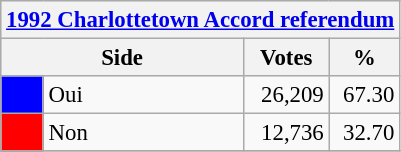<table class="wikitable" style="font-size: 95%; clear:both">
<tr style="background-color:#E9E9E9">
<th colspan=4><a href='#'>1992 Charlottetown Accord referendum</a></th>
</tr>
<tr style="background-color:#E9E9E9">
<th colspan=2 style="width: 130px">Side</th>
<th style="width: 50px">Votes</th>
<th style="width: 40px">%</th>
</tr>
<tr>
<td bgcolor="blue"></td>
<td>Oui</td>
<td align="right">26,209</td>
<td align="right">67.30</td>
</tr>
<tr>
<td bgcolor="red"></td>
<td>Non</td>
<td align="right">12,736</td>
<td align="right">32.70</td>
</tr>
<tr>
</tr>
</table>
